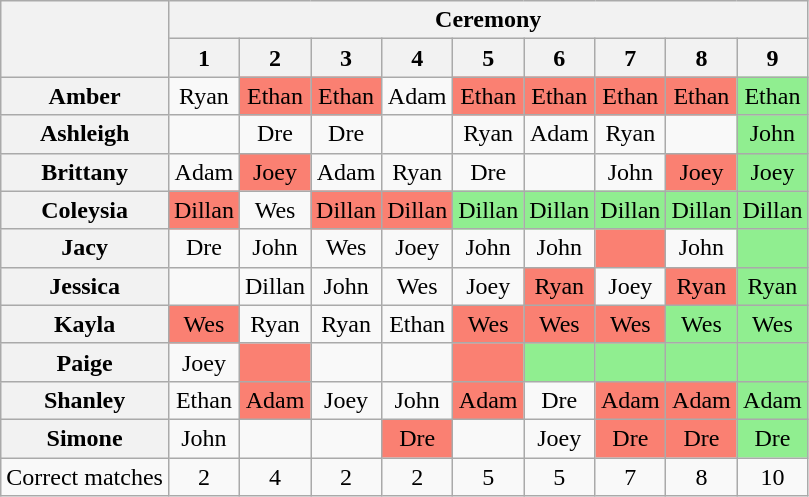<table class="wikitable" style="text-align:center;">
<tr>
<th rowspan="2"></th>
<th colspan="14" style="text-align:center;">Ceremony</th>
</tr>
<tr>
<th>1</th>
<th>2</th>
<th>3</th>
<th>4</th>
<th>5</th>
<th>6</th>
<th>7</th>
<th>8</th>
<th>9</th>
</tr>
<tr>
<th>Amber</th>
<td>Ryan</td>
<td style="background:salmon">Ethan</td>
<td style="background:salmon">Ethan</td>
<td>Adam</td>
<td style="background:salmon">Ethan</td>
<td style="background:salmon">Ethan</td>
<td style="background:salmon">Ethan</td>
<td style="background:salmon">Ethan</td>
<td style="background:lightgreen">Ethan</td>
</tr>
<tr>
<th>Ashleigh</th>
<td></td>
<td>Dre</td>
<td>Dre</td>
<td></td>
<td>Ryan</td>
<td>Adam</td>
<td>Ryan</td>
<td></td>
<td style="background:lightgreen">John</td>
</tr>
<tr>
<th>Brittany</th>
<td>Adam</td>
<td style="background:salmon">Joey</td>
<td>Adam</td>
<td>Ryan</td>
<td>Dre</td>
<td></td>
<td>John</td>
<td style="background:salmon">Joey</td>
<td style="background:lightgreen">Joey</td>
</tr>
<tr>
<th>Coleysia</th>
<td style="background:salmon">Dillan</td>
<td>Wes</td>
<td style="background:salmon">Dillan</td>
<td style="background:salmon">Dillan</td>
<td style="background:lightgreen">Dillan</td>
<td style="background:lightgreen">Dillan</td>
<td style="background:lightgreen">Dillan</td>
<td style="background:lightgreen">Dillan</td>
<td style="background:lightgreen">Dillan</td>
</tr>
<tr>
<th>Jacy</th>
<td>Dre</td>
<td>John</td>
<td>Wes</td>
<td>Joey</td>
<td>John</td>
<td>John</td>
<td style="background:salmon"></td>
<td>John</td>
<td style="background:lightgreen"></td>
</tr>
<tr>
<th>Jessica</th>
<td></td>
<td>Dillan</td>
<td>John</td>
<td>Wes</td>
<td>Joey</td>
<td style="background:salmon">Ryan</td>
<td>Joey</td>
<td style="background:salmon">Ryan</td>
<td style="background:lightgreen">Ryan</td>
</tr>
<tr>
<th>Kayla</th>
<td style="background:salmon">Wes</td>
<td>Ryan</td>
<td>Ryan</td>
<td>Ethan</td>
<td style="background:salmon">Wes</td>
<td style="background:salmon">Wes</td>
<td style="background:salmon">Wes</td>
<td style="background:lightgreen">Wes</td>
<td style="background:lightgreen">Wes</td>
</tr>
<tr>
<th>Paige</th>
<td>Joey</td>
<td style="background:salmon"></td>
<td></td>
<td></td>
<td style="background:salmon"></td>
<td style="background:lightgreen"></td>
<td style="background:lightgreen"></td>
<td style="background:lightgreen"></td>
<td style="background:lightgreen"></td>
</tr>
<tr>
<th>Shanley</th>
<td>Ethan</td>
<td style="background:salmon">Adam</td>
<td>Joey</td>
<td>John</td>
<td style="background:salmon">Adam</td>
<td>Dre</td>
<td style="background:salmon">Adam</td>
<td style="background:salmon">Adam</td>
<td style="background:lightgreen">Adam</td>
</tr>
<tr>
<th>Simone</th>
<td>John</td>
<td></td>
<td></td>
<td style="background:salmon">Dre</td>
<td></td>
<td>Joey</td>
<td style="background:salmon">Dre</td>
<td style="background:salmon">Dre</td>
<td style="background:lightgreen">Dre</td>
</tr>
<tr>
<td>Correct matches</td>
<td>2</td>
<td>4</td>
<td>2</td>
<td>2</td>
<td>5</td>
<td>5</td>
<td 5>7</td>
<td>8</td>
<td>10</td>
</tr>
</table>
